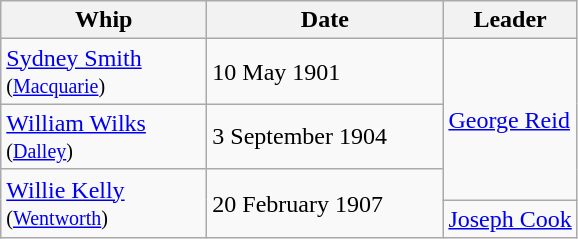<table class=wikitable>
<tr>
<th width=130px>Whip</th>
<th width=150px>Date</th>
<th>Leader</th>
</tr>
<tr>
<td><a href='#'>Sydney Smith</a><br><small>(<a href='#'>Macquarie</a>)</small></td>
<td>10 May 1901</td>
<td rowspan=3 height=100px><a href='#'>George Reid</a></td>
</tr>
<tr>
<td><a href='#'>William Wilks</a><br><small>(<a href='#'>Dalley</a>)</small></td>
<td>3 September 1904</td>
</tr>
<tr>
<td rowspan=2><a href='#'>Willie Kelly</a><br><small>(<a href='#'>Wentworth</a>)</small></td>
<td rowspan=2>20 February 1907</td>
</tr>
<tr>
<td><a href='#'>Joseph Cook</a></td>
</tr>
</table>
